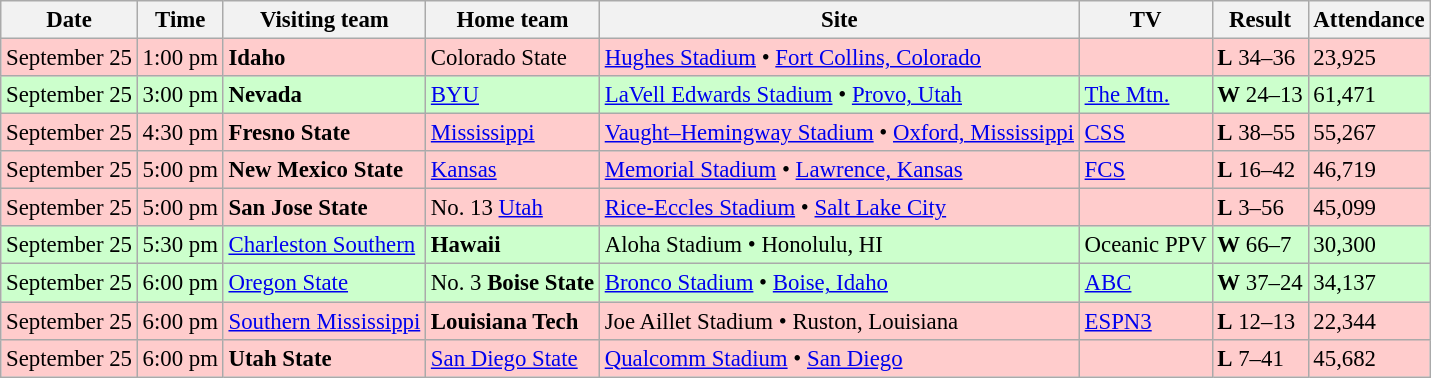<table class="wikitable" style="font-size:95%;">
<tr>
<th>Date</th>
<th>Time</th>
<th>Visiting team</th>
<th>Home team</th>
<th>Site</th>
<th>TV</th>
<th>Result</th>
<th>Attendance</th>
</tr>
<tr style="background:#fcc;">
<td>September 25</td>
<td>1:00 pm</td>
<td><strong>Idaho</strong></td>
<td>Colorado State</td>
<td><a href='#'>Hughes Stadium</a> • <a href='#'>Fort Collins, Colorado</a></td>
<td></td>
<td><strong>L</strong> 34–36</td>
<td>23,925</td>
</tr>
<tr style="background:#cfc;">
<td>September 25</td>
<td>3:00 pm</td>
<td><strong>Nevada</strong></td>
<td><a href='#'>BYU</a></td>
<td><a href='#'>LaVell Edwards Stadium</a> • <a href='#'>Provo, Utah</a></td>
<td><a href='#'>The Mtn.</a></td>
<td><strong>W</strong> 24–13</td>
<td>61,471</td>
</tr>
<tr style="background:#fcc;">
<td>September 25</td>
<td>4:30 pm</td>
<td><strong>Fresno State</strong></td>
<td><a href='#'>Mississippi</a></td>
<td><a href='#'>Vaught–Hemingway Stadium</a> • <a href='#'>Oxford, Mississippi</a></td>
<td><a href='#'>CSS</a></td>
<td><strong>L</strong> 38–55</td>
<td>55,267</td>
</tr>
<tr style="background:#fcc;">
<td>September 25</td>
<td>5:00 pm</td>
<td><strong>New Mexico State</strong></td>
<td><a href='#'>Kansas</a></td>
<td><a href='#'>Memorial Stadium</a> • <a href='#'>Lawrence, Kansas</a></td>
<td><a href='#'>FCS</a></td>
<td><strong>L</strong> 16–42</td>
<td>46,719</td>
</tr>
<tr style="background:#fcc;">
<td>September 25</td>
<td>5:00 pm</td>
<td><strong>San Jose State</strong></td>
<td>No. 13 <a href='#'>Utah</a></td>
<td><a href='#'>Rice-Eccles Stadium</a> • <a href='#'>Salt Lake City</a></td>
<td></td>
<td><strong>L</strong> 3–56</td>
<td>45,099</td>
</tr>
<tr style="background:#cfc;">
<td>September 25</td>
<td>5:30 pm</td>
<td><a href='#'>Charleston Southern</a></td>
<td><strong>Hawaii</strong></td>
<td>Aloha Stadium • Honolulu, HI</td>
<td>Oceanic PPV</td>
<td><strong>W</strong> 66–7</td>
<td>30,300</td>
</tr>
<tr style="background:#cfc;">
<td>September 25</td>
<td>6:00 pm</td>
<td><a href='#'>Oregon State</a></td>
<td>No. 3 <strong>Boise State</strong></td>
<td><a href='#'>Bronco Stadium</a> • <a href='#'>Boise, Idaho</a></td>
<td><a href='#'>ABC</a></td>
<td><strong>W</strong> 37–24</td>
<td>34,137</td>
</tr>
<tr style="background:#fcc;">
<td>September 25</td>
<td>6:00 pm</td>
<td><a href='#'>Southern Mississippi</a></td>
<td><strong>Louisiana Tech</strong></td>
<td>Joe Aillet Stadium • Ruston, Louisiana</td>
<td><a href='#'>ESPN3</a></td>
<td><strong>L</strong> 12–13</td>
<td>22,344</td>
</tr>
<tr style="background:#fcc;">
<td>September 25</td>
<td>6:00 pm</td>
<td><strong>Utah State</strong></td>
<td><a href='#'>San Diego State</a></td>
<td><a href='#'>Qualcomm Stadium</a> • <a href='#'>San Diego</a></td>
<td></td>
<td><strong>L</strong> 7–41</td>
<td>45,682</td>
</tr>
</table>
